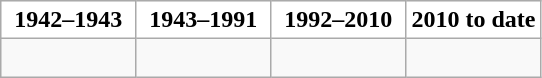<table class="wikitable" align="center" style="text-align:center;">
<tr>
<td width="25%" bgcolor="#FFFFFF"><strong>1942–1943</strong></td>
<td width="25%" bgcolor="#FFFFFF"><strong>1943–1991</strong></td>
<td width="25%" bgcolor="#FFFFFF"><strong>1992–2010</strong></td>
<td width="25%" bgcolor="#FFFFFF"><strong>2010 to date</strong></td>
</tr>
<tr>
<td></td>
<td><br></td>
<td></td>
<td></td>
</tr>
</table>
